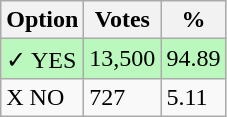<table class="wikitable">
<tr>
<th>Option</th>
<th>Votes</th>
<th>%</th>
</tr>
<tr>
<td style=background:#bbf8be>✓ YES</td>
<td style=background:#bbf8be>13,500</td>
<td style=background:#bbf8be>94.89</td>
</tr>
<tr>
<td>X NO</td>
<td>727</td>
<td>5.11</td>
</tr>
</table>
